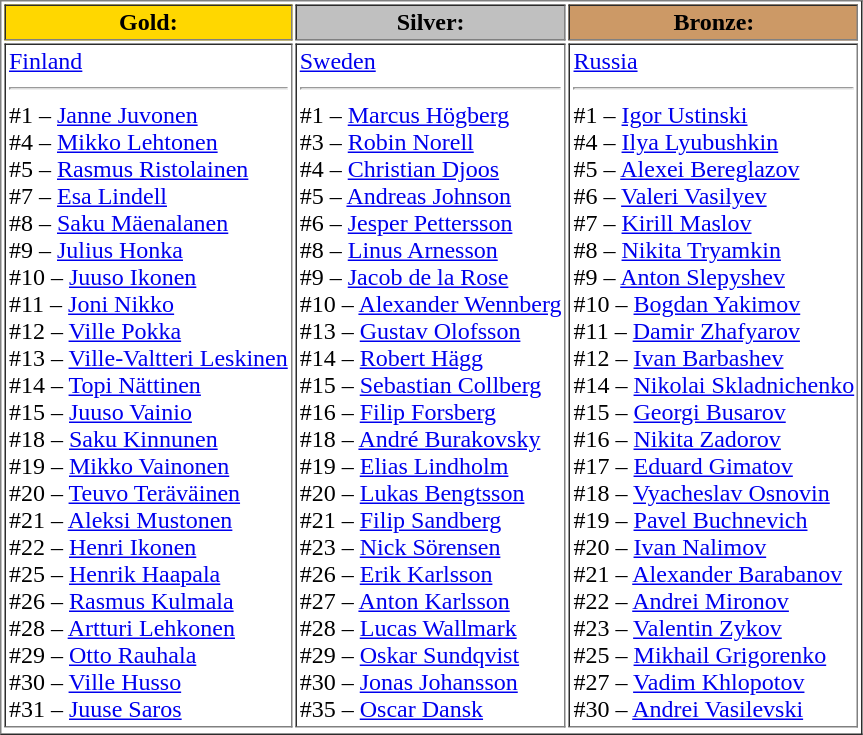<table border="1" Cellpadding="2">
<tr>
<td style="text-align:center;background-color:gold;"><strong>Gold:</strong></td>
<td style="text-align:center;background-color:silver;"><strong>Silver:</strong></td>
<td style="text-align:center;background-color:#CC9966;"><strong>Bronze:</strong></td>
</tr>
<tr valign=top>
<td> <a href='#'>Finland</a><hr>  #1 – <a href='#'>Janne Juvonen</a><br> #4 – <a href='#'>Mikko Lehtonen</a> <br> #5 – <a href='#'>Rasmus Ristolainen</a><br> #7 – <a href='#'>Esa Lindell</a><br> #8 – <a href='#'>Saku Mäenalanen</a> <br> #9 – <a href='#'>Julius Honka</a><br> #10 – <a href='#'>Juuso Ikonen</a><br> #11 – <a href='#'>Joni Nikko</a> <br> #12 – <a href='#'>Ville Pokka</a><br> #13 – <a href='#'>Ville-Valtteri Leskinen</a><br> #14 – <a href='#'>Topi Nättinen</a> <br> #15 – <a href='#'>Juuso Vainio</a><br> #18 – <a href='#'>Saku Kinnunen</a><br> #19 – <a href='#'>Mikko Vainonen</a> <br> #20 – <a href='#'>Teuvo Teräväinen</a><br> #21 – <a href='#'>Aleksi Mustonen</a><br> #22 – <a href='#'>Henri Ikonen</a> <br> #25 – <a href='#'>Henrik Haapala</a><br> #26 – <a href='#'>Rasmus Kulmala</a><br> #28 – <a href='#'>Artturi Lehkonen</a> <br> #29 – <a href='#'>Otto Rauhala</a><br> #30 – <a href='#'>Ville Husso</a><br> #31 – <a href='#'>Juuse Saros</a> <br></td>
<td> <a href='#'>Sweden</a><hr>  #1 – <a href='#'>Marcus Högberg</a><br> #3 – <a href='#'>Robin Norell</a><br> #4 – <a href='#'>Christian Djoos</a><br> #5 – <a href='#'>Andreas Johnson</a><br> #6 – <a href='#'>Jesper Pettersson</a><br> #8 – <a href='#'>Linus Arnesson</a><br> #9 – <a href='#'>Jacob de la Rose</a><br> #10 – <a href='#'>Alexander Wennberg</a><br> #13 – <a href='#'>Gustav Olofsson</a><br> #14 – <a href='#'>Robert Hägg</a><br> #15 – <a href='#'>Sebastian Collberg</a><br> #16 – <a href='#'>Filip Forsberg</a><br> #18 – <a href='#'>André Burakovsky</a><br> #19 – <a href='#'>Elias Lindholm</a><br> #20 – <a href='#'>Lukas Bengtsson</a><br> #21 – <a href='#'>Filip Sandberg</a><br> #23 – <a href='#'>Nick Sörensen</a><br> #26 – <a href='#'>Erik Karlsson</a><br> #27 – <a href='#'>Anton Karlsson</a><br> #28 – <a href='#'>Lucas Wallmark</a><br> #29 – <a href='#'>Oskar Sundqvist</a><br> #30 – <a href='#'>Jonas Johansson</a><br> #35 – <a href='#'>Oscar Dansk</a> <br></td>
<td> <a href='#'>Russia</a><hr> #1 – <a href='#'>Igor Ustinski</a><br> #4 – <a href='#'>Ilya Lyubushkin</a><br> #5 – <a href='#'>Alexei Bereglazov</a><br> #6 – <a href='#'>Valeri Vasilyev</a><br> #7 – <a href='#'>Kirill Maslov</a><br> #8 – <a href='#'>Nikita Tryamkin</a><br> #9 – <a href='#'>Anton Slepyshev</a><br> #10 – <a href='#'>Bogdan Yakimov</a><br> #11 – <a href='#'>Damir Zhafyarov</a><br> #12 – <a href='#'>Ivan Barbashev</a><br> #14 – <a href='#'>Nikolai Skladnichenko</a><br> #15 – <a href='#'>Georgi Busarov</a><br> #16 – <a href='#'>Nikita Zadorov</a><br> #17 – <a href='#'>Eduard Gimatov</a><br> #18 – <a href='#'>Vyacheslav Osnovin</a><br> #19 – <a href='#'>Pavel Buchnevich</a><br> #20 – <a href='#'>Ivan Nalimov</a><br> #21 – <a href='#'>Alexander Barabanov</a><br> #22 – <a href='#'>Andrei Mironov</a><br> #23 – <a href='#'>Valentin Zykov</a><br> #25 – <a href='#'>Mikhail Grigorenko</a><br> #27 – <a href='#'>Vadim Khlopotov</a><br> #30 – <a href='#'>Andrei Vasilevski</a></td>
</tr>
<tr>
</tr>
</table>
